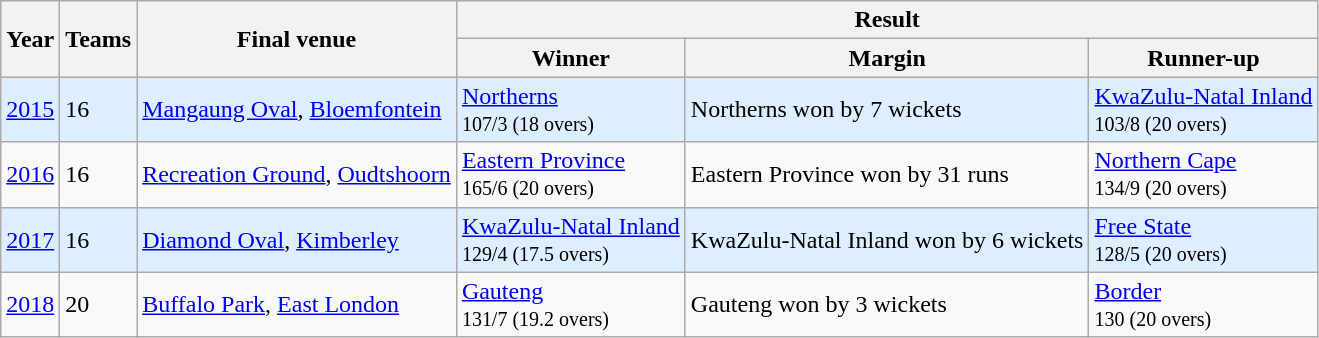<table class="wikitable">
<tr>
<th rowspan=2>Year</th>
<th rowspan=2>Teams</th>
<th rowspan=2>Final venue</th>
<th colspan=3>Result</th>
</tr>
<tr>
<th>Winner</th>
<th>Margin</th>
<th>Runner-up</th>
</tr>
<tr style="background:#ddeeff">
<td><a href='#'>2015</a></td>
<td>16</td>
<td><a href='#'>Mangaung Oval</a>, <a href='#'>Bloemfontein</a></td>
<td><a href='#'>Northerns</a><br><small>107/3 (18 overs)</small></td>
<td>Northerns won by 7 wickets<br></td>
<td><a href='#'>KwaZulu-Natal Inland</a><br><small>103/8 (20 overs)</small></td>
</tr>
<tr>
<td><a href='#'>2016</a></td>
<td>16</td>
<td><a href='#'>Recreation Ground</a>, <a href='#'>Oudtshoorn</a></td>
<td><a href='#'>Eastern Province</a><br><small>165/6 (20 overs)</small></td>
<td>Eastern Province won by 31 runs<br></td>
<td><a href='#'>Northern Cape</a><br><small>134/9 (20 overs)</small></td>
</tr>
<tr style="background:#ddeeff">
<td><a href='#'>2017</a></td>
<td>16</td>
<td><a href='#'>Diamond Oval</a>, <a href='#'>Kimberley</a></td>
<td><a href='#'>KwaZulu-Natal Inland</a><br><small>129/4 (17.5 overs)</small></td>
<td>KwaZulu-Natal Inland won by 6 wickets<br></td>
<td><a href='#'>Free State</a><br><small>128/5 (20 overs)</small></td>
</tr>
<tr>
<td><a href='#'>2018</a></td>
<td>20</td>
<td><a href='#'>Buffalo Park</a>, <a href='#'>East London</a></td>
<td><a href='#'>Gauteng</a><br><small>131/7 (19.2 overs)</small></td>
<td>Gauteng won by 3 wickets<br></td>
<td><a href='#'>Border</a><br><small>130 (20 overs)</small></td>
</tr>
</table>
